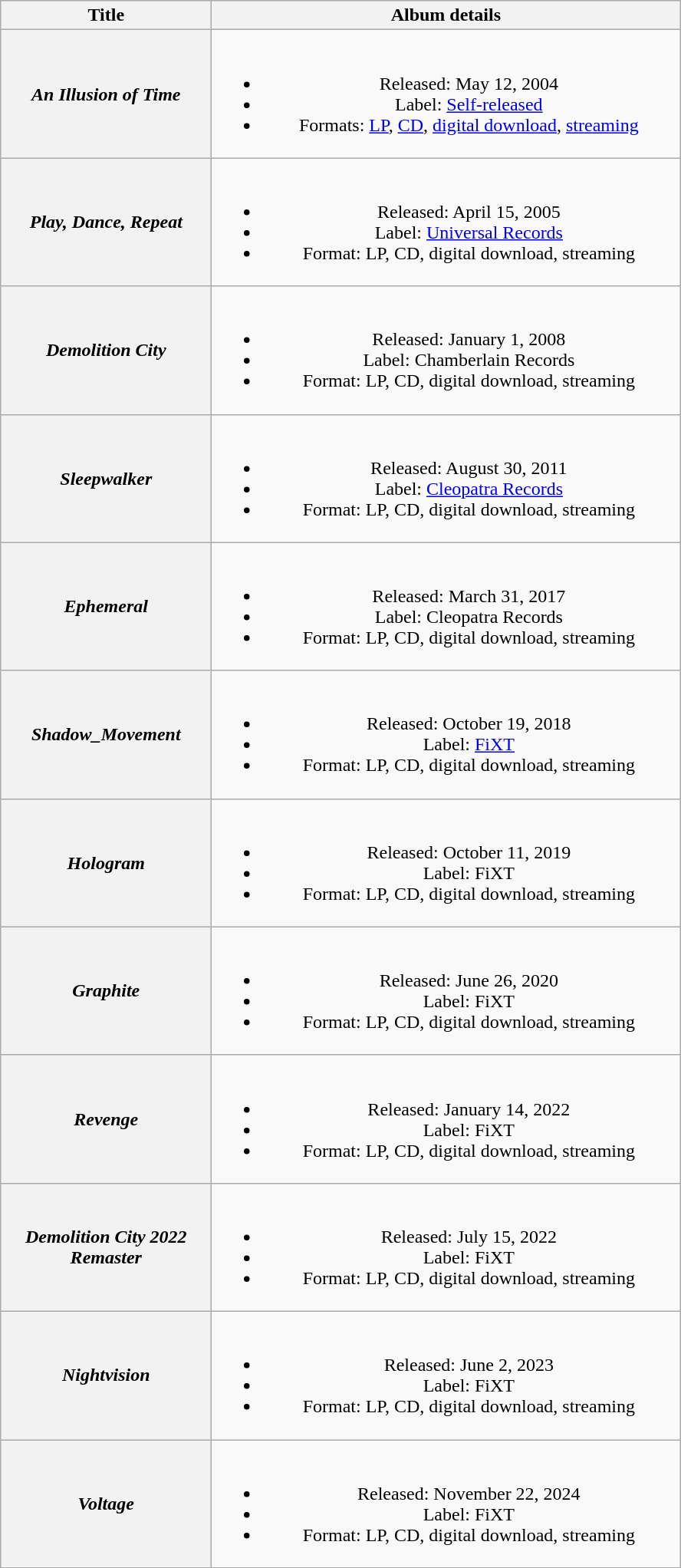<table class="wikitable plainrowheaders" style="text-align:center;">
<tr>
<th scope="col" rowspan="1" style="width:11em;">Title</th>
<th scope="col" rowspan="1" style="width:25em;">Album details</th>
</tr>
<tr>
<th scope="row"><em>An Illusion of Time</em></th>
<td><br><ul><li>Released: May 12, 2004</li><li>Label: <a href='#'>Self-released</a></li><li>Formats: <a href='#'>LP</a>, <a href='#'>CD</a>, <a href='#'>digital download</a>, <a href='#'>streaming</a></li></ul></td>
</tr>
<tr>
<th scope="row"><em>Play, Dance, Repeat</em></th>
<td><br><ul><li>Released: April 15, 2005</li><li>Label: <a href='#'>Universal Records</a></li><li>Format: LP, CD, digital download, streaming</li></ul></td>
</tr>
<tr>
<th scope="row"><em>Demolition City</em></th>
<td><br><ul><li>Released: January 1, 2008</li><li>Label: Chamberlain Records</li><li>Format: LP, CD, digital download, streaming</li></ul></td>
</tr>
<tr>
<th scope="row"><em>Sleepwalker</em></th>
<td><br><ul><li>Released: August 30, 2011</li><li>Label: <a href='#'>Cleopatra Records</a></li><li>Format: LP, CD, digital download, streaming</li></ul></td>
</tr>
<tr>
<th scope="row"><em>Ephemeral</em></th>
<td><br><ul><li>Released: March 31, 2017</li><li>Label: Cleopatra Records</li><li>Format: LP, CD, digital download, streaming</li></ul></td>
</tr>
<tr>
<th scope="row"><em>Shadow_Movement</em></th>
<td><br><ul><li>Released: October 19, 2018</li><li>Label: <a href='#'>FiXT</a></li><li>Format: LP, CD, digital download, streaming</li></ul></td>
</tr>
<tr>
<th scope="row"><em>Hologram</em></th>
<td><br><ul><li>Released: October 11, 2019</li><li>Label: FiXT</li><li>Format: LP, CD, digital download, streaming</li></ul></td>
</tr>
<tr>
<th scope="row"><em>Graphite</em></th>
<td><br><ul><li>Released: June 26, 2020</li><li>Label: FiXT</li><li>Format: LP, CD, digital download, streaming</li></ul></td>
</tr>
<tr>
<th scope="row"><em>Revenge</em></th>
<td><br><ul><li>Released: January 14, 2022</li><li>Label: FiXT</li><li>Format: LP, CD, digital download, streaming</li></ul></td>
</tr>
<tr>
<th scope="row"><em>Demolition City 2022 Remaster</em></th>
<td><br><ul><li>Released: July 15, 2022</li><li>Label: FiXT</li><li>Format: LP, CD, digital download, streaming</li></ul></td>
</tr>
<tr>
<th scope="row"><em>Nightvision</em></th>
<td><br><ul><li>Released: June 2, 2023</li><li>Label: FiXT</li><li>Format: LP, CD, digital download, streaming</li></ul></td>
</tr>
<tr>
<th scope="row"><em>Voltage</em></th>
<td><br><ul><li>Released: November 22, 2024</li><li>Label: FiXT</li><li>Format: LP, CD, digital download, streaming</li></ul></td>
</tr>
</table>
